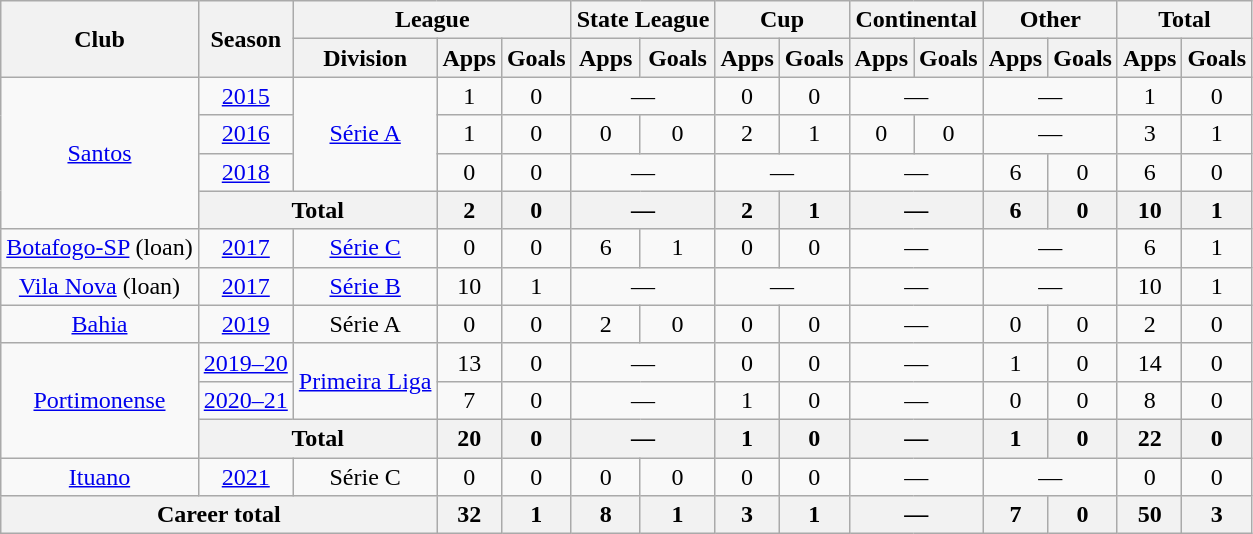<table class="wikitable" style="text-align: center;">
<tr>
<th rowspan="2">Club</th>
<th rowspan="2">Season</th>
<th colspan="3">League</th>
<th colspan="2">State League</th>
<th colspan="2">Cup</th>
<th colspan="2">Continental</th>
<th colspan="2">Other</th>
<th colspan="2">Total</th>
</tr>
<tr>
<th>Division</th>
<th>Apps</th>
<th>Goals</th>
<th>Apps</th>
<th>Goals</th>
<th>Apps</th>
<th>Goals</th>
<th>Apps</th>
<th>Goals</th>
<th>Apps</th>
<th>Goals</th>
<th>Apps</th>
<th>Goals</th>
</tr>
<tr>
<td rowspan="4" valign="center"><a href='#'>Santos</a></td>
<td><a href='#'>2015</a></td>
<td rowspan="3"><a href='#'>Série A</a></td>
<td>1</td>
<td>0</td>
<td colspan=2>—</td>
<td>0</td>
<td>0</td>
<td colspan=2>—</td>
<td colspan=2>—</td>
<td>1</td>
<td>0</td>
</tr>
<tr>
<td><a href='#'>2016</a></td>
<td>1</td>
<td>0</td>
<td>0</td>
<td>0</td>
<td>2</td>
<td>1</td>
<td>0</td>
<td>0</td>
<td colspan="2">—</td>
<td>3</td>
<td>1</td>
</tr>
<tr>
<td><a href='#'>2018</a></td>
<td>0</td>
<td>0</td>
<td colspan="2">—</td>
<td colspan="2">—</td>
<td colspan="2">—</td>
<td>6</td>
<td>0</td>
<td>6</td>
<td>0</td>
</tr>
<tr>
<th colspan="2">Total</th>
<th>2</th>
<th>0</th>
<th colspan=2>—</th>
<th>2</th>
<th>1</th>
<th colspan=2>—</th>
<th>6</th>
<th>0</th>
<th>10</th>
<th>1</th>
</tr>
<tr>
<td valign="center"><a href='#'>Botafogo-SP</a> (loan)</td>
<td><a href='#'>2017</a></td>
<td><a href='#'>Série C</a></td>
<td>0</td>
<td>0</td>
<td>6</td>
<td>1</td>
<td>0</td>
<td>0</td>
<td colspan=2>—</td>
<td colspan=2>—</td>
<td>6</td>
<td>1</td>
</tr>
<tr>
<td valign="center"><a href='#'>Vila Nova</a> (loan)</td>
<td><a href='#'>2017</a></td>
<td><a href='#'>Série B</a></td>
<td>10</td>
<td>1</td>
<td colspan=2>—</td>
<td colspan=2>—</td>
<td colspan=2>—</td>
<td colspan=2>—</td>
<td>10</td>
<td>1</td>
</tr>
<tr>
<td valign="center"><a href='#'>Bahia</a></td>
<td><a href='#'>2019</a></td>
<td>Série A</td>
<td>0</td>
<td>0</td>
<td>2</td>
<td>0</td>
<td>0</td>
<td>0</td>
<td colspan=2>—</td>
<td>0</td>
<td>0</td>
<td>2</td>
<td>0</td>
</tr>
<tr>
<td rowspan="3" valign="center"><a href='#'>Portimonense</a></td>
<td><a href='#'>2019–20</a></td>
<td rowspan="2"><a href='#'>Primeira Liga</a></td>
<td>13</td>
<td>0</td>
<td colspan=2>—</td>
<td>0</td>
<td>0</td>
<td colspan=2>—</td>
<td>1</td>
<td>0</td>
<td>14</td>
<td>0</td>
</tr>
<tr>
<td><a href='#'>2020–21</a></td>
<td>7</td>
<td>0</td>
<td colspan=2>—</td>
<td>1</td>
<td>0</td>
<td colspan=2>—</td>
<td>0</td>
<td>0</td>
<td>8</td>
<td>0</td>
</tr>
<tr>
<th colspan="2">Total</th>
<th>20</th>
<th>0</th>
<th colspan=2>—</th>
<th>1</th>
<th>0</th>
<th colspan=2>—</th>
<th>1</th>
<th>0</th>
<th>22</th>
<th>0</th>
</tr>
<tr>
<td valign="center"><a href='#'>Ituano</a></td>
<td><a href='#'>2021</a></td>
<td>Série C</td>
<td>0</td>
<td>0</td>
<td>0</td>
<td>0</td>
<td>0</td>
<td>0</td>
<td colspan=2>—</td>
<td colspan=2>—</td>
<td>0</td>
<td>0</td>
</tr>
<tr>
<th colspan="3"><strong>Career total</strong></th>
<th>32</th>
<th>1</th>
<th>8</th>
<th>1</th>
<th>3</th>
<th>1</th>
<th colspan=2>—</th>
<th>7</th>
<th>0</th>
<th>50</th>
<th>3</th>
</tr>
</table>
